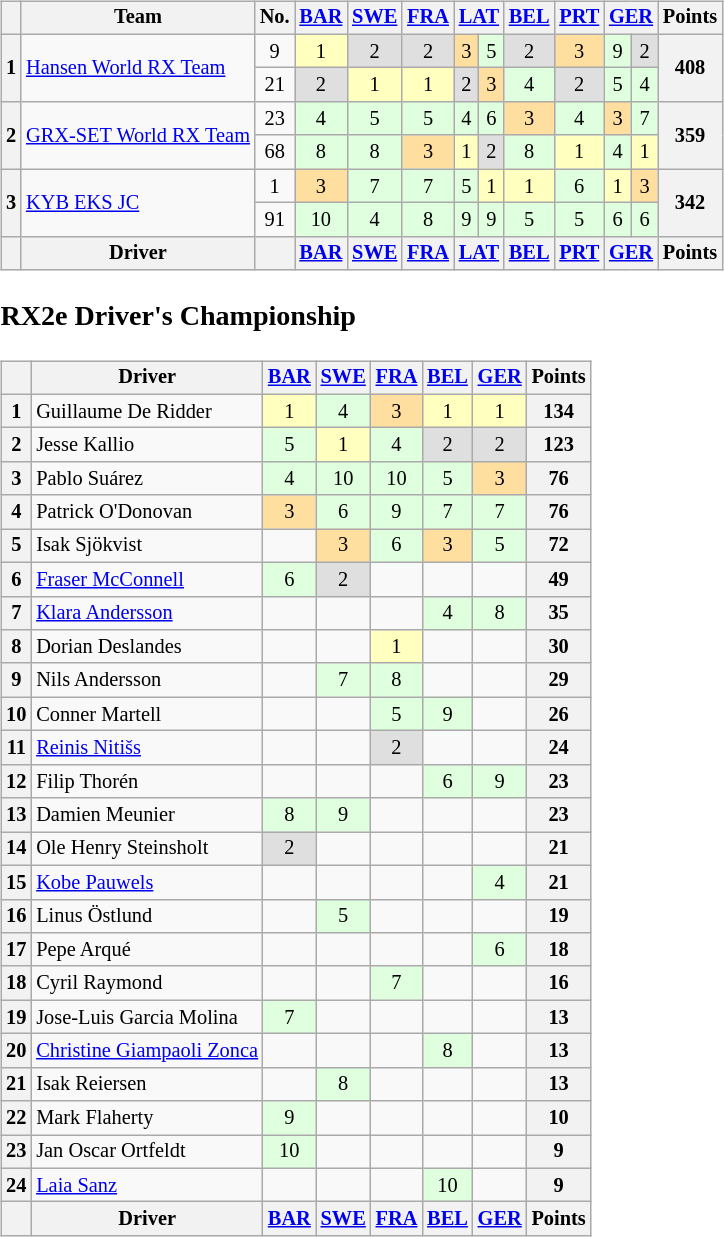<table>
<tr>
<td><br><table class="wikitable" style="font-size:85%; text-align:center;">
<tr>
<th></th>
<th>Team</th>
<th>No.</th>
<th><a href='#'>BAR</a><br></th>
<th><a href='#'>SWE</a><br></th>
<th><a href='#'>FRA</a><br></th>
<th colspan=2><a href='#'>LAT</a><br></th>
<th><a href='#'>BEL</a><br></th>
<th><a href='#'>PRT</a><br></th>
<th colspan=2><a href='#'>GER</a><br></th>
<th>Points</th>
</tr>
<tr>
<th rowspan="2">1</th>
<td rowspan="2" align="left"> <a href='#'>Hansen World RX Team</a></td>
<td>9</td>
<td style="background:#ffffbf;">1</td>
<td style="background:#dfdfdf;">2</td>
<td style="background:#dfdfdf;">2</td>
<td style="background:#ffdf9f;">3</td>
<td style="background:#dfffdf;">5</td>
<td style="background:#dfdfdf;">2</td>
<td style="background:#ffdf9f;">3</td>
<td style="background:#dfffdf;">9</td>
<td style="background:#dfdfdf;">2</td>
<th rowspan="2">408</th>
</tr>
<tr>
<td>21</td>
<td style="background:#dfdfdf;">2</td>
<td style="background:#ffffbf;">1</td>
<td style="background:#ffffbf;">1</td>
<td style="background:#dfdfdf;">2</td>
<td style="background:#ffdf9f;">3</td>
<td style="background:#dfffdf;">4</td>
<td style="background:#dfdfdf;">2</td>
<td style="background:#dfffdf;">5</td>
<td style="background:#dfffdf;">4</td>
</tr>
<tr>
<th rowspan="2">2</th>
<td rowspan="2" align="left"> <a href='#'>GRX-SET World RX Team</a></td>
<td>23</td>
<td style="background:#dfffdf;">4</td>
<td style="background:#dfffdf;">5</td>
<td style="background:#dfffdf;">5</td>
<td style="background:#dfffdf;">4</td>
<td style="background:#dfffdf;">6</td>
<td style="background:#ffdf9f;">3</td>
<td style="background:#dfffdf;">4</td>
<td style="background:#ffdf9f;">3</td>
<td style="background:#dfffdf;">7</td>
<th rowspan="2">359</th>
</tr>
<tr>
<td>68</td>
<td style="background:#dfffdf;">8</td>
<td style="background:#dfffdf;">8</td>
<td style="background:#ffdf9f;">3</td>
<td style="background:#ffffbf;">1</td>
<td style="background:#dfdfdf;">2</td>
<td style="background:#dfffdf;">8</td>
<td style="background:#ffffbf;">1</td>
<td style="background:#dfffdf;">4</td>
<td style="background:#ffffbf;">1</td>
</tr>
<tr>
<th rowspan="2">3</th>
<td rowspan="2" align="left"> <a href='#'>KYB EKS JC</a></td>
<td>1</td>
<td style="background:#ffdf9f;">3</td>
<td style="background:#dfffdf;">7</td>
<td style="background:#dfffdf;">7</td>
<td style="background:#dfffdf;">5</td>
<td style="background:#ffffbf;">1</td>
<td style="background:#ffffbf;">1</td>
<td style="background:#dfffdf;">6</td>
<td style="background:#ffffbf;">1</td>
<td style="background:#ffdf9f;">3</td>
<th rowspan="2">342</th>
</tr>
<tr>
<td>91</td>
<td style="background:#dfffdf;">10</td>
<td style="background:#dfffdf;">4</td>
<td style="background:#dfffdf;">8</td>
<td style="background:#dfffdf;">9</td>
<td style="background:#dfffdf;">9</td>
<td style="background:#dfffdf;">5</td>
<td style="background:#dfffdf;">5</td>
<td style="background:#dfffdf;">6</td>
<td style="background:#dfffdf;">6</td>
</tr>
<tr>
<th></th>
<th>Driver</th>
<th></th>
<th><a href='#'>BAR</a><br></th>
<th><a href='#'>SWE</a><br></th>
<th><a href='#'>FRA</a><br></th>
<th colspan=2><a href='#'>LAT</a><br></th>
<th><a href='#'>BEL</a><br></th>
<th><a href='#'>PRT</a><br></th>
<th colspan=2><a href='#'>GER</a><br></th>
<th>Points</th>
</tr>
</table>
<h3>RX2e Driver's Championship</h3><table class="wikitable" style="font-size:85%; text-align:center;">
<tr>
<th></th>
<th>Driver</th>
<th><a href='#'>BAR</a><br></th>
<th><a href='#'>SWE</a><br></th>
<th><a href='#'>FRA</a><br></th>
<th><a href='#'>BEL</a><br></th>
<th><a href='#'>GER</a><br></th>
<th>Points</th>
</tr>
<tr>
<th>1</th>
<td align=left> Guillaume De Ridder</td>
<td style="background:#ffffbf;">1</td>
<td style="background:#dfffdf;">4</td>
<td style="background:#ffdf9f;">3</td>
<td style="background:#ffffbf;">1</td>
<td style="background:#ffffbf;">1</td>
<th>134</th>
</tr>
<tr>
<th>2</th>
<td align="left"> Jesse Kallio</td>
<td style="background:#dfffdf;">5</td>
<td style="background:#ffffbf;">1</td>
<td style="background:#dfffdf;">4</td>
<td style="background:#dfdfdf;">2</td>
<td style="background:#dfdfdf;">2</td>
<th>123</th>
</tr>
<tr>
<th>3</th>
<td align="left"> Pablo Suárez</td>
<td style="background:#dfffdf;">4</td>
<td style="background:#dfffdf;">10</td>
<td style="background:#dfffdf;">10</td>
<td style="background:#dfffdf;">5</td>
<td style="background:#ffdf9f;">3</td>
<th>76</th>
</tr>
<tr>
<th>4</th>
<td align="left"> Patrick O'Donovan</td>
<td style="background:#ffdf9f;">3</td>
<td style="background:#dfffdf;">6</td>
<td style="background:#dfffdf;">9</td>
<td style="background:#dfffdf;">7</td>
<td style="background:#dfffdf;">7</td>
<th>76</th>
</tr>
<tr>
<th>5</th>
<td align="left"> Isak Sjökvist</td>
<td></td>
<td style="background:#ffdf9f;">3</td>
<td style="background:#dfffdf;">6</td>
<td style="background:#ffdf9f;">3</td>
<td style="background:#dfffdf;">5</td>
<th>72</th>
</tr>
<tr>
<th>6</th>
<td align="left"> <a href='#'>Fraser McConnell</a></td>
<td style="background:#dfffdf;">6</td>
<td style="background:#dfdfdf;">2</td>
<td></td>
<td></td>
<td></td>
<th>49</th>
</tr>
<tr>
<th>7</th>
<td align="left"> <a href='#'>Klara Andersson</a></td>
<td></td>
<td></td>
<td></td>
<td style="background:#dfffdf;">4</td>
<td style="background:#dfffdf;">8</td>
<th>35</th>
</tr>
<tr>
<th>8</th>
<td align="left"> Dorian Deslandes</td>
<td></td>
<td></td>
<td style="background:#ffffbf;">1</td>
<td></td>
<td></td>
<th>30</th>
</tr>
<tr>
<th>9</th>
<td align="left"> Nils Andersson</td>
<td></td>
<td style="background:#dfffdf;">7</td>
<td style="background:#dfffdf;">8</td>
<td></td>
<td></td>
<th>29</th>
</tr>
<tr>
<th>10</th>
<td align="left"> Conner Martell</td>
<td></td>
<td></td>
<td style="background:#dfffdf;">5</td>
<td style="background:#dfffdf;">9</td>
<td></td>
<th>26</th>
</tr>
<tr>
<th>11</th>
<td align="left"> <a href='#'>Reinis Nitišs</a></td>
<td></td>
<td></td>
<td style="background:#dfdfdf;">2</td>
<td></td>
<td></td>
<th>24</th>
</tr>
<tr>
<th>12</th>
<td align="left"> Filip Thorén</td>
<td></td>
<td></td>
<td></td>
<td style="background:#dfffdf;">6</td>
<td style="background:#dfffdf;">9</td>
<th>23</th>
</tr>
<tr>
<th>13</th>
<td align="left"> Damien Meunier</td>
<td style="background:#dfffdf;">8</td>
<td style="background:#dfffdf;">9</td>
<td></td>
<td></td>
<td></td>
<th>23</th>
</tr>
<tr>
<th>14</th>
<td align="left"> Ole Henry Steinsholt</td>
<td style="background:#dfdfdf;">2</td>
<td></td>
<td></td>
<td></td>
<td></td>
<th>21</th>
</tr>
<tr>
<th>15</th>
<td align="left"> <a href='#'>Kobe Pauwels</a></td>
<td></td>
<td></td>
<td></td>
<td></td>
<td style="background:#dfffdf;">4</td>
<th>21</th>
</tr>
<tr>
<th>16</th>
<td align="left"> Linus Östlund</td>
<td></td>
<td style="background:#dfffdf;">5</td>
<td></td>
<td></td>
<td></td>
<th>19</th>
</tr>
<tr>
<th>17</th>
<td align="left"> Pepe Arqué</td>
<td></td>
<td></td>
<td></td>
<td></td>
<td style="background:#dfffdf;">6</td>
<th>18</th>
</tr>
<tr>
<th>18</th>
<td align="left"> Cyril Raymond</td>
<td></td>
<td></td>
<td style="background:#dfffdf;">7</td>
<td></td>
<td></td>
<th>16</th>
</tr>
<tr>
<th>19</th>
<td align="left"> Jose-Luis Garcia Molina</td>
<td style="background:#dfffdf;">7</td>
<td></td>
<td></td>
<td></td>
<td></td>
<th>13</th>
</tr>
<tr>
<th>20</th>
<td> <a href='#'>Christine Giampaoli Zonca</a></td>
<td></td>
<td></td>
<td></td>
<td style="background:#dfffdf;">8</td>
<td></td>
<th>13</th>
</tr>
<tr>
<th>21</th>
<td align="left"> Isak Reiersen</td>
<td></td>
<td style="background:#dfffdf;">8</td>
<td></td>
<td></td>
<td></td>
<th>13</th>
</tr>
<tr>
<th>22</th>
<td align="left"> Mark Flaherty</td>
<td style="background:#dfffdf;">9</td>
<td></td>
<td></td>
<td></td>
<td></td>
<th>10</th>
</tr>
<tr>
<th>23</th>
<td align="left"> Jan Oscar Ortfeldt</td>
<td style="background:#dfffdf;">10</td>
<td></td>
<td></td>
<td></td>
<td></td>
<th>9</th>
</tr>
<tr>
<th>24</th>
<td align="left"> <a href='#'>Laia Sanz</a></td>
<td></td>
<td></td>
<td></td>
<td style="background:#dfffdf;">10</td>
<td></td>
<th>9</th>
</tr>
<tr>
<th></th>
<th>Driver</th>
<th><a href='#'>BAR</a><br></th>
<th><a href='#'>SWE</a><br></th>
<th><a href='#'>FRA</a><br></th>
<th><a href='#'>BEL</a><br></th>
<th><a href='#'>GER</a><br></th>
<th>Points</th>
</tr>
</table>
</td>
</tr>
</table>
